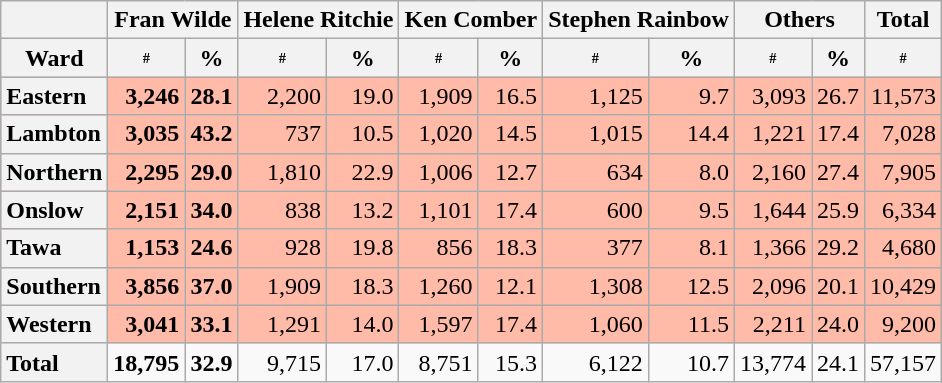<table class="wikitable sortable" style="text-align:right;">
<tr>
<th></th>
<th scope="col" align=center colspan=2>Fran Wilde</th>
<th scope="col" align=center colspan=2>Helene Ritchie</th>
<th scope="col" align=center colspan=2>Ken Comber</th>
<th scope="col" align=center colspan=2>Stephen Rainbow</th>
<th scope="col" align=center colspan=2>Others</th>
<th scope="col" align=center colspan=2>Total</th>
</tr>
<tr>
<th scope="col" align=center>Ward</th>
<th scope="col" style="text-align:center; font-size: 60%" data-sort-type="number">#</th>
<th scope="col" align=center data-sort-type="number">%</th>
<th scope="col" style="text-align:center; font-size: 60%" data-sort-type="number">#</th>
<th scope="col" align=center data-sort-type="number">%</th>
<th scope="col" style="text-align:center; font-size: 60%" data-sort-type="number">#</th>
<th scope="col" align=center data-sort-type="number">%</th>
<th scope="col" style="text-align:center; font-size: 60%" data-sort-type="number">#</th>
<th scope="col" align=center data-sort-type="number">%</th>
<th scope="col" style="text-align:center; font-size: 60%" data-sort-type="number">#</th>
<th scope="col" align=center data-sort-type="number">%</th>
<th scope="col" style="text-align:center; font-size: 60%" data-sort-type="number">#</th>
</tr>
<tr bgcolor="#FFBAA8">
<th scope="row" style="text-align:left;">Eastern</th>
<td><strong>3,246</strong></td>
<td><strong>28.1</strong></td>
<td>2,200</td>
<td>19.0</td>
<td>1,909</td>
<td>16.5</td>
<td>1,125</td>
<td>9.7</td>
<td>3,093</td>
<td>26.7</td>
<td>11,573</td>
</tr>
<tr bgcolor="#FFBAA8">
<th scope="row" style="text-align:left;">Lambton</th>
<td><strong>3,035</strong></td>
<td><strong>43.2</strong></td>
<td>737</td>
<td>10.5</td>
<td>1,020</td>
<td>14.5</td>
<td>1,015</td>
<td>14.4</td>
<td>1,221</td>
<td>17.4</td>
<td>7,028</td>
</tr>
<tr bgcolor="#FFBAA8">
<th scope="row" style="text-align:left;">Northern</th>
<td><strong>2,295</strong></td>
<td><strong>29.0</strong></td>
<td>1,810</td>
<td>22.9</td>
<td>1,006</td>
<td>12.7</td>
<td>634</td>
<td>8.0</td>
<td>2,160</td>
<td>27.4</td>
<td>7,905</td>
</tr>
<tr bgcolor="#FFBAA8">
<th scope="row" style="text-align:left;">Onslow</th>
<td><strong>2,151</strong></td>
<td><strong>34.0</strong></td>
<td>838</td>
<td>13.2</td>
<td>1,101</td>
<td>17.4</td>
<td>600</td>
<td>9.5</td>
<td>1,644</td>
<td>25.9</td>
<td>6,334</td>
</tr>
<tr bgcolor="#FFBAA8">
<th scope="row" style="text-align:left;">Tawa</th>
<td><strong>1,153</strong></td>
<td><strong>24.6</strong></td>
<td>928</td>
<td>19.8</td>
<td>856</td>
<td>18.3</td>
<td>377</td>
<td>8.1</td>
<td>1,366</td>
<td>29.2</td>
<td>4,680</td>
</tr>
<tr bgcolor="#FFBAA8">
<th scope="row" style="text-align:left;">Southern</th>
<td><strong>3,856</strong></td>
<td><strong>37.0</strong></td>
<td>1,909</td>
<td>18.3</td>
<td>1,260</td>
<td>12.1</td>
<td>1,308</td>
<td>12.5</td>
<td>2,096</td>
<td>20.1</td>
<td>10,429</td>
</tr>
<tr bgcolor="#FFBAA8">
<th scope="row" style="text-align:left;">Western</th>
<td><strong>3,041</strong></td>
<td><strong>33.1</strong></td>
<td>1,291</td>
<td>14.0</td>
<td>1,597</td>
<td>17.4</td>
<td>1,060</td>
<td>11.5</td>
<td>2,211</td>
<td>24.0</td>
<td>9,200</td>
</tr>
<tr>
<th scope="row" style="text-align:left;" data-sort-value="Z">Total</th>
<td data-sort-value="Z"><strong>18,795</strong></td>
<td><strong>32.9</strong></td>
<td>9,715</td>
<td>17.0</td>
<td>8,751</td>
<td>15.3</td>
<td>6,122</td>
<td>10.7</td>
<td>13,774</td>
<td>24.1</td>
<td>57,157</td>
</tr>
</table>
